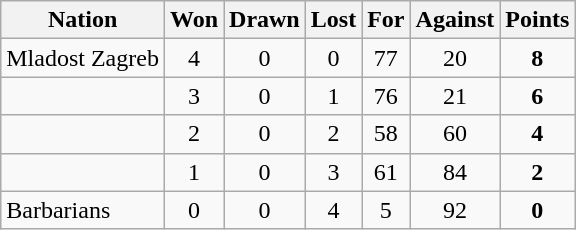<table class="wikitable" style="text-align: center;">
<tr>
<th>Nation</th>
<th>Won</th>
<th>Drawn</th>
<th>Lost</th>
<th>For</th>
<th>Against</th>
<th>Points</th>
</tr>
<tr>
<td align="left"> Mladost Zagreb</td>
<td>4</td>
<td>0</td>
<td>0</td>
<td>77</td>
<td>20</td>
<td><strong>8</strong></td>
</tr>
<tr>
<td align="left"></td>
<td>3</td>
<td>0</td>
<td>1</td>
<td>76</td>
<td>21</td>
<td><strong>6</strong></td>
</tr>
<tr>
<td align="left"></td>
<td>2</td>
<td>0</td>
<td>2</td>
<td>58</td>
<td>60</td>
<td><strong>4</strong></td>
</tr>
<tr>
<td align="left"></td>
<td>1</td>
<td>0</td>
<td>3</td>
<td>61</td>
<td>84</td>
<td><strong>2</strong></td>
</tr>
<tr>
<td align="left">Barbarians</td>
<td>0</td>
<td>0</td>
<td>4</td>
<td>5</td>
<td>92</td>
<td><strong>0</strong></td>
</tr>
</table>
